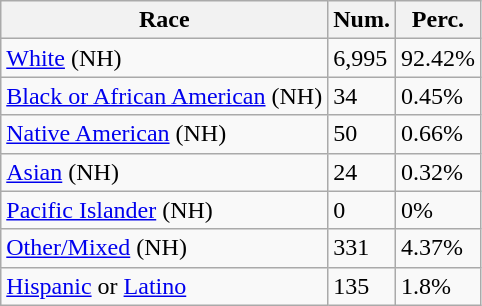<table class="wikitable">
<tr>
<th>Race</th>
<th>Num.</th>
<th>Perc.</th>
</tr>
<tr>
<td><a href='#'>White</a> (NH)</td>
<td>6,995</td>
<td>92.42%</td>
</tr>
<tr>
<td><a href='#'>Black or African American</a> (NH)</td>
<td>34</td>
<td>0.45%</td>
</tr>
<tr>
<td><a href='#'>Native American</a> (NH)</td>
<td>50</td>
<td>0.66%</td>
</tr>
<tr>
<td><a href='#'>Asian</a> (NH)</td>
<td>24</td>
<td>0.32%</td>
</tr>
<tr>
<td><a href='#'>Pacific Islander</a> (NH)</td>
<td>0</td>
<td>0%</td>
</tr>
<tr>
<td><a href='#'>Other/Mixed</a> (NH)</td>
<td>331</td>
<td>4.37%</td>
</tr>
<tr>
<td><a href='#'>Hispanic</a> or <a href='#'>Latino</a></td>
<td>135</td>
<td>1.8%</td>
</tr>
</table>
